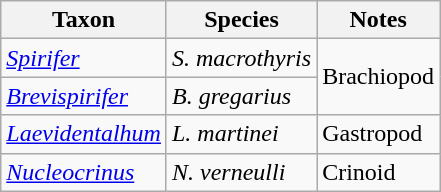<table class="wikitable sortable">
<tr>
<th>Taxon</th>
<th>Species</th>
<th>Notes</th>
</tr>
<tr>
<td><em><a href='#'>Spirifer</a></em></td>
<td><em>S. macrothyris</em></td>
<td rowspan="2">Brachiopod</td>
</tr>
<tr>
<td><em><a href='#'>Brevispirifer</a></em></td>
<td><em>B. gregarius</em></td>
</tr>
<tr>
<td><em><a href='#'>Laevidentalhum</a></em></td>
<td><em>L. martinei</em></td>
<td>Gastropod</td>
</tr>
<tr>
<td><em><a href='#'>Nucleocrinus</a></em></td>
<td><em>N. verneulli</em></td>
<td>Crinoid</td>
</tr>
</table>
